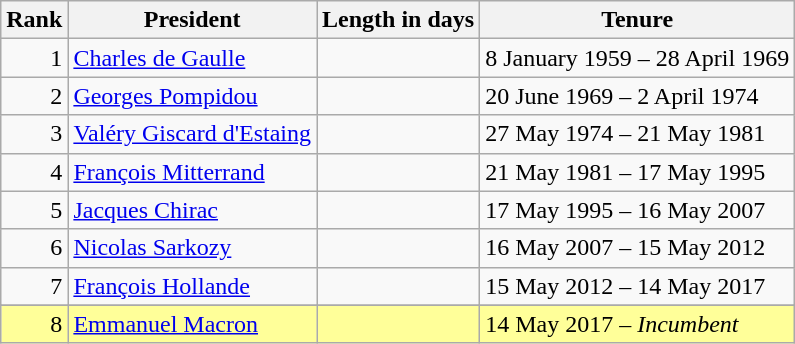<table class="wikitable sortable">
<tr>
<th>Rank</th>
<th>President</th>
<th>Length in days</th>
<th>Tenure</th>
</tr>
<tr>
<td align="right">1</td>
<td><a href='#'>Charles de Gaulle</a></td>
<td></td>
<td>8 January 1959 – 28 April 1969</td>
</tr>
<tr>
<td align="right">2</td>
<td><a href='#'>Georges Pompidou</a></td>
<td></td>
<td>20 June 1969 – 2 April 1974</td>
</tr>
<tr>
<td align=right>3</td>
<td><a href='#'>Valéry Giscard d'Estaing</a></td>
<td></td>
<td>27 May 1974 – 21 May 1981</td>
</tr>
<tr>
<td align=right>4</td>
<td><a href='#'>François Mitterrand</a></td>
<td></td>
<td>21 May 1981 – 17 May 1995</td>
</tr>
<tr>
<td align=right>5</td>
<td><a href='#'>Jacques Chirac</a></td>
<td></td>
<td>17 May 1995 – 16 May 2007</td>
</tr>
<tr>
<td align="right">6</td>
<td><a href='#'>Nicolas Sarkozy</a></td>
<td></td>
<td>16 May 2007 – 15 May 2012</td>
</tr>
<tr>
<td align="right">7</td>
<td><a href='#'>François Hollande</a></td>
<td></td>
<td>15 May 2012 – 14 May 2017</td>
</tr>
<tr>
</tr>
<tr bgcolor="#FFFF99">
<td align="right">8</td>
<td><a href='#'>Emmanuel Macron</a></td>
<td></td>
<td>14 May 2017 – <em>Incumbent</em></td>
</tr>
</table>
